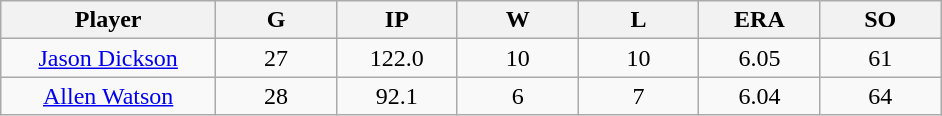<table class="wikitable sortable">
<tr>
<th bgcolor="#DDDDFF" width="16%">Player</th>
<th bgcolor="#DDDDFF" width="9%">G</th>
<th bgcolor="#DDDDFF" width="9%">IP</th>
<th bgcolor="#DDDDFF" width="9%">W</th>
<th bgcolor="#DDDDFF" width="9%">L</th>
<th bgcolor="#DDDDFF" width="9%">ERA</th>
<th bgcolor="#DDDDFF" width="9%">SO</th>
</tr>
<tr align=center>
<td><a href='#'>Jason Dickson</a></td>
<td>27</td>
<td>122.0</td>
<td>10</td>
<td>10</td>
<td>6.05</td>
<td>61</td>
</tr>
<tr align=center>
<td><a href='#'>Allen Watson</a></td>
<td>28</td>
<td>92.1</td>
<td>6</td>
<td>7</td>
<td>6.04</td>
<td>64</td>
</tr>
</table>
